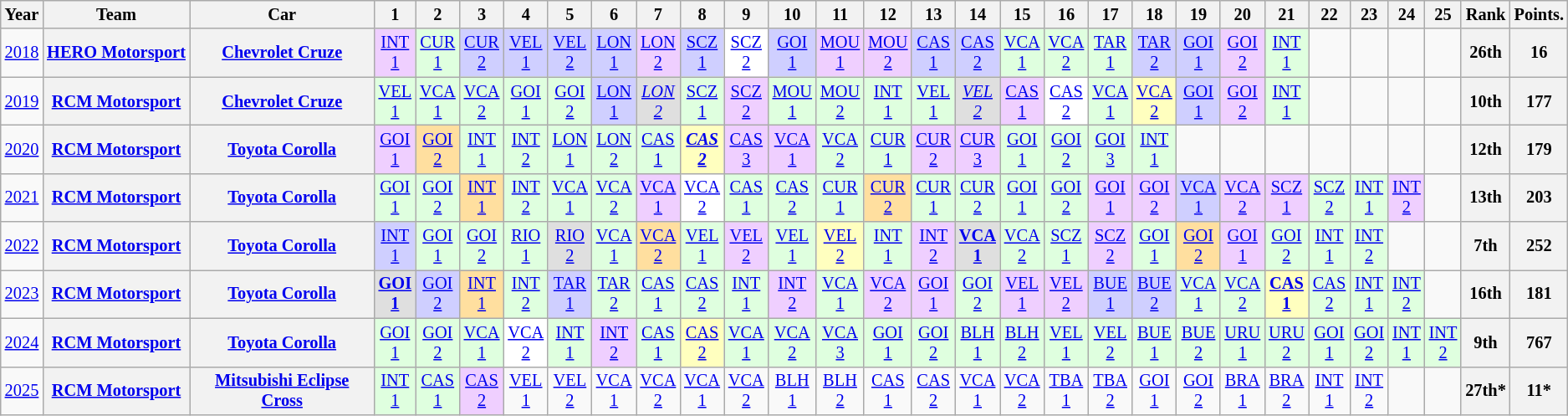<table class="wikitable" style="text-align:center; font-size:85%">
<tr>
<th>Year</th>
<th>Team</th>
<th>Car</th>
<th>1</th>
<th>2</th>
<th>3</th>
<th>4</th>
<th>5</th>
<th>6</th>
<th>7</th>
<th>8</th>
<th>9</th>
<th>10</th>
<th>11</th>
<th>12</th>
<th>13</th>
<th>14</th>
<th>15</th>
<th>16</th>
<th>17</th>
<th>18</th>
<th>19</th>
<th>20</th>
<th>21</th>
<th>22</th>
<th>23</th>
<th>24</th>
<th>25</th>
<th>Rank</th>
<th>Points.</th>
</tr>
<tr>
<td><a href='#'>2018</a></td>
<th nowrap><a href='#'>HERO Motorsport</a></th>
<th nowrap><a href='#'>Chevrolet Cruze</a></th>
<td style="background:#EFCFFF;"><a href='#'>INT<br>1</a><br></td>
<td style="background:#DFFFDF;"><a href='#'>CUR<br>1</a><br></td>
<td style="background:#CFCFFF;"><a href='#'>CUR<br>2</a><br></td>
<td style="background:#CFCFFF;"><a href='#'>VEL<br>1</a><br></td>
<td style="background:#CFCFFF;"><a href='#'>VEL<br>2</a><br></td>
<td style="background:#CFCFFF;"><a href='#'>LON<br>1</a><br></td>
<td style="background:#EFCFFF;"><a href='#'>LON<br>2</a><br></td>
<td style="background:#CFCFFF;"><a href='#'>SCZ<br>1</a><br></td>
<td style="background:#FFFFFF;"><a href='#'>SCZ<br>2</a><br></td>
<td style="background:#CFCFFF;"><a href='#'>GOI<br>1</a><br></td>
<td style="background:#EFCFFF;"><a href='#'>MOU<br>1</a><br></td>
<td style="background:#EFCFFF;"><a href='#'>MOU<br>2</a><br></td>
<td style="background:#CFCFFF;"><a href='#'>CAS<br>1</a><br></td>
<td style="background:#CFCFFF;"><a href='#'>CAS<br>2</a><br></td>
<td style="background:#DFFFDF;"><a href='#'>VCA<br>1</a><br></td>
<td style="background:#DFFFDF;"><a href='#'>VCA<br>2</a><br></td>
<td style="background:#DFFFDF;"><a href='#'>TAR<br>1</a><br></td>
<td style="background:#CFCFFF;"><a href='#'>TAR<br>2</a><br></td>
<td style="background:#CFCFFF;"><a href='#'>GOI<br>1</a><br></td>
<td style="background:#EFCFFF;"><a href='#'>GOI<br>2</a><br></td>
<td style="background:#DFFFDF;"><a href='#'>INT<br>1</a><br></td>
<td></td>
<td></td>
<td></td>
<td></td>
<th>26th</th>
<th>16</th>
</tr>
<tr>
<td><a href='#'>2019</a></td>
<th><a href='#'>RCM Motorsport</a></th>
<th><a href='#'>Chevrolet Cruze</a></th>
<td style="background:#DFFFDF;"><a href='#'>VEL<br>1</a><br></td>
<td style="background:#DFFFDF;"><a href='#'>VCA<br>1</a><br></td>
<td style="background:#DFFFDF;"><a href='#'>VCA<br>2</a><br></td>
<td style="background:#DFFFDF;"><a href='#'>GOI<br>1</a><br></td>
<td style="background:#DFFFDF;"><a href='#'>GOI<br>2</a><br></td>
<td style="background:#CFCFFF;"><a href='#'>LON<br>1</a><br></td>
<td style="background:#DFDFDF;"><em><a href='#'>LON<br>2</a></em><br></td>
<td style="background:#DFFFDF;"><a href='#'>SCZ<br>1</a><br></td>
<td style="background:#EFCFFF;"><a href='#'>SCZ<br>2</a><br></td>
<td style="background:#DFFFDF;"><a href='#'>MOU<br>1</a><br></td>
<td style="background:#DFFFDF;"><a href='#'>MOU<br>2</a><br></td>
<td style="background:#DFFFDF;"><a href='#'>INT<br>1</a><br></td>
<td style="background:#DFFFDF;"><a href='#'>VEL<br>1</a><br></td>
<td style="background:#DFDFDF;"><em><a href='#'>VEL<br>2</a></em><br></td>
<td style="background:#EFCFFF;"><a href='#'>CAS<br>1</a><br></td>
<td style="background:#FFFFFF;"><a href='#'>CAS<br>2</a><br></td>
<td style="background:#DFFFDF;"><a href='#'>VCA<br>1</a><br></td>
<td style="background:#FFFFBF;"><a href='#'>VCA<br>2</a><br></td>
<td style="background:#CFCFFF;"><a href='#'>GOI<br>1</a><br></td>
<td style="background:#EFCFFF;"><a href='#'>GOI<br>2</a><br></td>
<td style="background:#DFFFDF;"><a href='#'>INT<br>1</a><br></td>
<td></td>
<td></td>
<td></td>
<td></td>
<th>10th</th>
<th>177</th>
</tr>
<tr>
<td><a href='#'>2020</a></td>
<th><a href='#'>RCM Motorsport</a></th>
<th><a href='#'>Toyota Corolla</a></th>
<td style="background:#EFCFFF;"><a href='#'>GOI<br>1</a><br></td>
<td style="background:#FFDF9F;"><a href='#'>GOI<br>2</a><br></td>
<td style="background:#DFFFDF;"><a href='#'>INT<br>1</a><br></td>
<td style="background:#DFFFDF;"><a href='#'>INT<br>2</a><br></td>
<td style="background:#DFFFDF;"><a href='#'>LON<br>1</a><br></td>
<td style="background:#DFFFDF;"><a href='#'>LON<br>2</a><br></td>
<td style="background:#DFFFDF;"><a href='#'>CAS<br>1</a><br></td>
<td style="background:#FFFFBF;"><strong><em><a href='#'>CAS<br>2</a></em></strong><br></td>
<td style="background:#EFCFFF;"><a href='#'>CAS<br>3</a><br></td>
<td style="background:#EFCFFF;"><a href='#'>VCA<br>1</a><br></td>
<td style="background:#DFFFDF;"><a href='#'>VCA<br>2</a><br></td>
<td style="background:#DFFFDF;"><a href='#'>CUR<br>1</a><br></td>
<td style="background:#EFCFFF;"><a href='#'>CUR<br>2</a><br></td>
<td style="background:#EFCFFF;"><a href='#'>CUR<br>3</a><br></td>
<td style="background:#DFFFDF;"><a href='#'>GOI<br>1</a><br></td>
<td style="background:#DFFFDF;"><a href='#'>GOI<br>2</a><br></td>
<td style="background:#DFFFDF;"><a href='#'>GOI<br>3</a><br></td>
<td style="background:#DFFFDF;"><a href='#'>INT<br>1</a><br></td>
<td></td>
<td></td>
<td></td>
<td></td>
<td></td>
<td></td>
<td></td>
<th>12th</th>
<th>179</th>
</tr>
<tr>
<td><a href='#'>2021</a></td>
<th><a href='#'>RCM Motorsport</a></th>
<th><a href='#'>Toyota Corolla</a></th>
<td style="background:#DFFFDF;"><a href='#'>GOI<br>1</a><br></td>
<td style="background:#DFFFDF;"><a href='#'>GOI<br>2</a><br></td>
<td style="background:#FFDF9F;"><a href='#'>INT<br>1</a><br></td>
<td style="background:#DFFFDF;"><a href='#'>INT<br>2</a><br></td>
<td style="background:#DFFFDF;"><a href='#'>VCA<br>1</a><br></td>
<td style="background:#DFFFDF;"><a href='#'>VCA<br>2</a><br></td>
<td style="background:#EFCFFF;"><a href='#'>VCA<br>1</a><br></td>
<td style="background:#FFFFFF;"><a href='#'>VCA<br>2</a><br></td>
<td style="background:#DFFFDF;"><a href='#'>CAS<br>1</a><br></td>
<td style="background:#DFFFDF;"><a href='#'>CAS<br>2</a><br></td>
<td style="background:#DFFFDF;"><a href='#'>CUR<br>1</a><br></td>
<td style="background:#FFDF9F;"><a href='#'>CUR<br>2</a><br></td>
<td style="background:#DFFFDF;"><a href='#'>CUR<br>1</a><br></td>
<td style="background:#DFFFDF;"><a href='#'>CUR<br>2</a><br></td>
<td style="background:#DFFFDF;"><a href='#'>GOI<br>1</a><br></td>
<td style="background:#DFFFDF;"><a href='#'>GOI<br>2</a><br></td>
<td style="background:#EFCFFF;"><a href='#'>GOI<br>1</a><br></td>
<td style="background:#EFCFFF;"><a href='#'>GOI<br>2</a><br></td>
<td style="background:#CFCFFF;"><a href='#'>VCA<br>1</a><br></td>
<td style="background:#EFCFFF;"><a href='#'>VCA<br>2</a><br></td>
<td style="background:#EFCFFF;"><a href='#'>SCZ<br>1</a><br></td>
<td style="background:#DFFFDF;"><a href='#'>SCZ<br>2</a><br></td>
<td style="background:#DFFFDF;"><a href='#'>INT<br>1</a><br></td>
<td style="background:#EFCFFF;"><a href='#'>INT<br>2</a><br></td>
<td></td>
<th>13th</th>
<th>203</th>
</tr>
<tr>
<td><a href='#'>2022</a></td>
<th><a href='#'>RCM Motorsport</a></th>
<th><a href='#'>Toyota Corolla</a></th>
<td style="background:#CFCFFF;"><a href='#'>INT<br>1</a><br></td>
<td style="background:#DFFFDF;"><a href='#'>GOI<br>1</a><br></td>
<td style="background:#DFFFDF;"><a href='#'>GOI<br>2</a><br></td>
<td style="background:#DFFFDF;"><a href='#'>RIO<br>1</a><br></td>
<td style="background:#DFDFDF;"><a href='#'>RIO<br>2</a><br></td>
<td style="background:#DFFFDF;"><a href='#'>VCA<br>1</a><br></td>
<td style="background:#FFDF9F;"><a href='#'>VCA<br>2</a><br></td>
<td style="background:#DFFFDF;"><a href='#'>VEL<br>1</a><br></td>
<td style="background:#EFCFFF;"><a href='#'>VEL<br>2</a><br></td>
<td style="background:#DFFFDF;"><a href='#'>VEL<br>1</a><br></td>
<td style="background:#FFFFBF;"><a href='#'>VEL<br>2</a><br></td>
<td style="background:#DFFFDF;"><a href='#'>INT<br>1</a><br></td>
<td style="background:#EFCFFF;"><a href='#'>INT<br>2</a><br></td>
<td style="background:#DFDFDF;"><strong><a href='#'>VCA<br>1</a></strong><br></td>
<td style="background:#DFFFDF;"><a href='#'>VCA<br>2</a><br></td>
<td style="background:#DFFFDF;"><a href='#'>SCZ<br>1</a><br></td>
<td style="background:#EFCFFF;"><a href='#'>SCZ<br>2</a><br></td>
<td style="background:#DFFFDF;"><a href='#'>GOI<br>1</a><br></td>
<td style="background:#FFDF9F;"><a href='#'>GOI<br>2</a><br></td>
<td style="background:#EFCFFF;"><a href='#'>GOI<br>1</a><br></td>
<td style="background:#DFFFDF;"><a href='#'>GOI<br>2</a><br></td>
<td style="background:#DFFFDF;"><a href='#'>INT<br>1</a><br></td>
<td style="background:#DFFFDF;"><a href='#'>INT<br>2</a><br></td>
<td></td>
<td></td>
<th>7th</th>
<th>252</th>
</tr>
<tr>
<td><a href='#'>2023</a></td>
<th><a href='#'>RCM Motorsport</a></th>
<th><a href='#'>Toyota Corolla</a></th>
<td style="background:#DFDFDF;"><strong><a href='#'>GOI<br>1</a></strong><br></td>
<td style="background:#CFCFFF;"><a href='#'>GOI<br>2</a><br></td>
<td style="background:#FFDF9F;"><a href='#'>INT<br>1</a><br></td>
<td style="background:#DFFFDF;"><a href='#'>INT<br>2</a><br></td>
<td style="background:#CFCFFF;"><a href='#'>TAR<br>1</a><br></td>
<td style="background:#DFFFDF;"><a href='#'>TAR<br>2</a><br></td>
<td style="background:#DFFFDF;"><a href='#'>CAS<br>1</a><br></td>
<td style="background:#DFFFDF;"><a href='#'>CAS<br>2</a><br></td>
<td style="background:#DFFFDF;"><a href='#'>INT<br>1</a><br></td>
<td style="background:#EFCFFF;"><a href='#'>INT<br>2</a><br></td>
<td style="background:#DFFFDF;"><a href='#'>VCA<br>1</a><br></td>
<td style="background:#EFCFFF;"><a href='#'>VCA<br>2</a><br></td>
<td style="background:#EFCFFF;"><a href='#'>GOI<br>1</a><br></td>
<td style="background:#DFFFDF;"><a href='#'>GOI<br>2</a><br></td>
<td style="background:#EFCFFF;"><a href='#'>VEL<br>1</a><br></td>
<td style="background:#EFCFFF;"><a href='#'>VEL<br>2</a><br></td>
<td style="background:#CFCFFF;"><a href='#'>BUE<br>1</a><br></td>
<td style="background:#CFCFFF;"><a href='#'>BUE<br>2</a><br></td>
<td style="background:#DFFFDF;"><a href='#'>VCA<br>1</a><br></td>
<td style="background:#DFFFDF;"><a href='#'>VCA<br>2</a><br></td>
<td style="background:#FFFFBF;"><strong><a href='#'>CAS<br>1</a></strong><br></td>
<td style="background:#DFFFDF;"><a href='#'>CAS<br>2</a><br></td>
<td style="background:#DFFFDF;"><a href='#'>INT<br>1</a><br></td>
<td style="background:#DFFFDF;"><a href='#'>INT<br>2</a><br></td>
<td></td>
<th>16th</th>
<th>181</th>
</tr>
<tr>
<td><a href='#'>2024</a></td>
<th><a href='#'>RCM Motorsport</a></th>
<th><a href='#'>Toyota Corolla</a></th>
<td style="background:#DFFFDF;"><a href='#'>GOI<br>1</a><br></td>
<td style="background:#DFFFDF;"><a href='#'>GOI<br>2</a><br></td>
<td style="background:#DFFFDF;"><a href='#'>VCA<br>1</a><br></td>
<td style="background:#FFFFFF;"><a href='#'>VCA<br>2</a><br></td>
<td style="background:#DFFFDF;"><a href='#'>INT<br>1</a><br></td>
<td style="background:#EFCFFF;"><a href='#'>INT<br>2</a><br></td>
<td style="background:#DFFFDF;"><a href='#'>CAS<br>1</a><br></td>
<td style="background:#FFFFBF;"><a href='#'>CAS<br>2</a><br></td>
<td style="background:#DFFFDF;"><a href='#'>VCA<br>1</a><br></td>
<td style="background:#DFFFDF;"><a href='#'>VCA<br>2</a><br></td>
<td style="background:#DFFFDF;"><a href='#'>VCA<br>3</a><br></td>
<td style="background:#DFFFDF;"><a href='#'>GOI<br>1</a><br></td>
<td style="background:#DFFFDF;"><a href='#'>GOI<br>2</a><br></td>
<td style="background:#DFFFDF;"><a href='#'>BLH<br>1</a><br></td>
<td style="background:#DFFFDF;"><a href='#'>BLH<br>2</a><br></td>
<td style="background:#DFFFDF;"><a href='#'>VEL<br>1</a><br></td>
<td style="background:#DFFFDF;"><a href='#'>VEL<br>2</a><br></td>
<td style="background:#DFFFDF;"><a href='#'>BUE<br>1</a><br></td>
<td style="background:#DFFFDF;"><a href='#'>BUE<br>2</a><br></td>
<td style="background:#DFFFDF;"><a href='#'>URU<br>1</a><br></td>
<td style="background:#DFFFDF;"><a href='#'>URU<br>2</a><br></td>
<td style="background:#DFFFDF;"><a href='#'>GOI<br>1</a><br></td>
<td style="background:#DFFFDF;"><a href='#'>GOI<br>2</a><br></td>
<td style="background:#DFFFDF;"><a href='#'>INT<br>1</a><br></td>
<td style="background:#DFFFDF;"><a href='#'>INT<br>2</a><br></td>
<th>9th</th>
<th>767</th>
</tr>
<tr>
<td><a href='#'>2025</a></td>
<th><a href='#'>RCM Motorsport</a></th>
<th><a href='#'>Mitsubishi Eclipse Cross</a></th>
<td style="background:#DFFFDF;"><a href='#'>INT<br>1</a><br></td>
<td style="background:#DFFFDF;"><a href='#'>CAS<br>1</a><br></td>
<td style="background:#EFCFFF;"><a href='#'>CAS<br>2</a><br></td>
<td style="background:#;"><a href='#'>VEL<br>1</a><br></td>
<td style="background:#;"><a href='#'>VEL<br>2</a><br></td>
<td style="background:#;"><a href='#'>VCA<br>1</a><br></td>
<td style="background:#;"><a href='#'>VCA<br>2</a><br></td>
<td style="background:#;"><a href='#'>VCA<br>1</a><br></td>
<td style="background:#;"><a href='#'>VCA<br>2</a><br></td>
<td style="background:#;"><a href='#'>BLH<br>1</a><br></td>
<td style="background:#;"><a href='#'>BLH<br>2</a><br></td>
<td style="background:#;"><a href='#'>CAS<br>1</a><br></td>
<td style="background:#;"><a href='#'>CAS<br>2</a><br></td>
<td style="background:#;"><a href='#'>VCA<br>1</a><br></td>
<td style="background:#;"><a href='#'>VCA<br>2</a><br></td>
<td style="background:#;"><a href='#'>TBA<br>1</a><br></td>
<td style="background:#;"><a href='#'>TBA<br>2</a><br></td>
<td style="background:#;"><a href='#'>GOI<br>1</a><br></td>
<td style="background:#;"><a href='#'>GOI<br>2</a><br></td>
<td style="background:#;"><a href='#'>BRA<br>1</a><br></td>
<td style="background:#;"><a href='#'>BRA<br>2</a><br></td>
<td style="background:#;"><a href='#'>INT<br>1</a><br></td>
<td style="background:#;"><a href='#'>INT<br>2</a><br></td>
<td></td>
<td></td>
<th>27th*</th>
<th>11*</th>
</tr>
</table>
